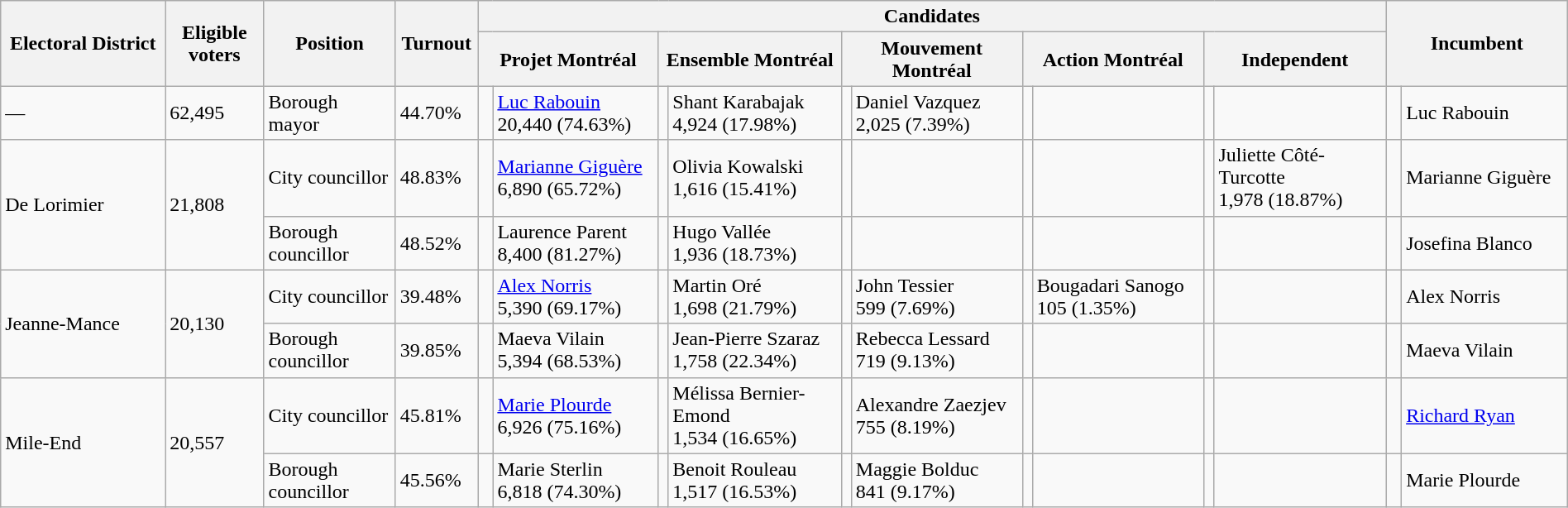<table class="wikitable" width="100%">
<tr>
<th width=10% rowspan=2>Electoral District</th>
<th width=6% rowspan=2>Eligible voters</th>
<th width=8% rowspan=2>Position</th>
<th width=4% rowspan=2>Turnout</th>
<th colspan=10>Candidates</th>
<th width=11% colspan=2 rowspan=2>Incumbent</th>
</tr>
<tr>
<th width=11% colspan=2 ><span>Projet Montréal</span></th>
<th width=11% colspan=2 ><span>Ensemble Montréal</span></th>
<th width=11% colspan=2 ><span>Mouvement Montréal</span></th>
<th width=11% colspan=2 >Action Montréal</th>
<th width=11% colspan=2 >Independent</th>
</tr>
<tr>
<td>—</td>
<td>62,495</td>
<td>Borough mayor</td>
<td>44.70%</td>
<td> </td>
<td><a href='#'>Luc Rabouin</a> <br> 20,440 (74.63%)</td>
<td></td>
<td>Shant Karabajak <br> 4,924 (17.98%)</td>
<td></td>
<td>Daniel Vazquez <br> 2,025 (7.39%)</td>
<td></td>
<td></td>
<td></td>
<td></td>
<td> </td>
<td>Luc Rabouin</td>
</tr>
<tr>
<td rowspan=2>De Lorimier</td>
<td rowspan=2>21,808</td>
<td>City councillor</td>
<td>48.83%</td>
<td> </td>
<td><a href='#'>Marianne Giguère</a> <br> 6,890 (65.72%)</td>
<td></td>
<td>Olivia Kowalski <br> 1,616 (15.41%)</td>
<td></td>
<td></td>
<td></td>
<td></td>
<td></td>
<td>Juliette Côté-Turcotte <br> 1,978 (18.87%)</td>
<td> </td>
<td>Marianne Giguère</td>
</tr>
<tr>
<td>Borough councillor</td>
<td>48.52%</td>
<td> </td>
<td>Laurence Parent <br> 8,400 (81.27%)</td>
<td></td>
<td>Hugo Vallée <br> 1,936 (18.73%)</td>
<td></td>
<td></td>
<td></td>
<td></td>
<td></td>
<td></td>
<td> </td>
<td>Josefina Blanco</td>
</tr>
<tr>
<td rowspan=2>Jeanne-Mance</td>
<td rowspan=2>20,130</td>
<td>City councillor</td>
<td>39.48%</td>
<td> </td>
<td><a href='#'>Alex Norris</a> <br> 5,390 (69.17%)</td>
<td></td>
<td>Martin Oré <br> 1,698 (21.79%)</td>
<td></td>
<td>John Tessier <br> 599 (7.69%)</td>
<td></td>
<td>Bougadari Sanogo <br> 105 (1.35%)</td>
<td></td>
<td></td>
<td> </td>
<td>Alex Norris</td>
</tr>
<tr>
<td>Borough councillor</td>
<td>39.85%</td>
<td> </td>
<td>Maeva Vilain <br> 5,394 (68.53%)</td>
<td></td>
<td>Jean-Pierre Szaraz <br> 1,758 (22.34%)</td>
<td></td>
<td>Rebecca Lessard <br> 719 (9.13%)</td>
<td></td>
<td></td>
<td></td>
<td></td>
<td> </td>
<td>Maeva Vilain</td>
</tr>
<tr>
<td rowspan=2>Mile-End</td>
<td rowspan=2>20,557</td>
<td>City councillor</td>
<td>45.81%</td>
<td> </td>
<td><a href='#'>Marie Plourde</a> <br> 6,926 (75.16%)</td>
<td></td>
<td>Mélissa Bernier-Emond <br> 1,534 (16.65%)</td>
<td></td>
<td>Alexandre Zaezjev <br> 755 (8.19%)</td>
<td></td>
<td></td>
<td></td>
<td></td>
<td> </td>
<td><a href='#'>Richard Ryan</a></td>
</tr>
<tr>
<td>Borough councillor</td>
<td>45.56%</td>
<td> </td>
<td>Marie Sterlin <br> 6,818 (74.30%)</td>
<td></td>
<td>Benoit Rouleau <br> 1,517 (16.53%)</td>
<td></td>
<td>Maggie Bolduc <br> 841 (9.17%)</td>
<td></td>
<td></td>
<td></td>
<td></td>
<td> </td>
<td>Marie Plourde</td>
</tr>
</table>
